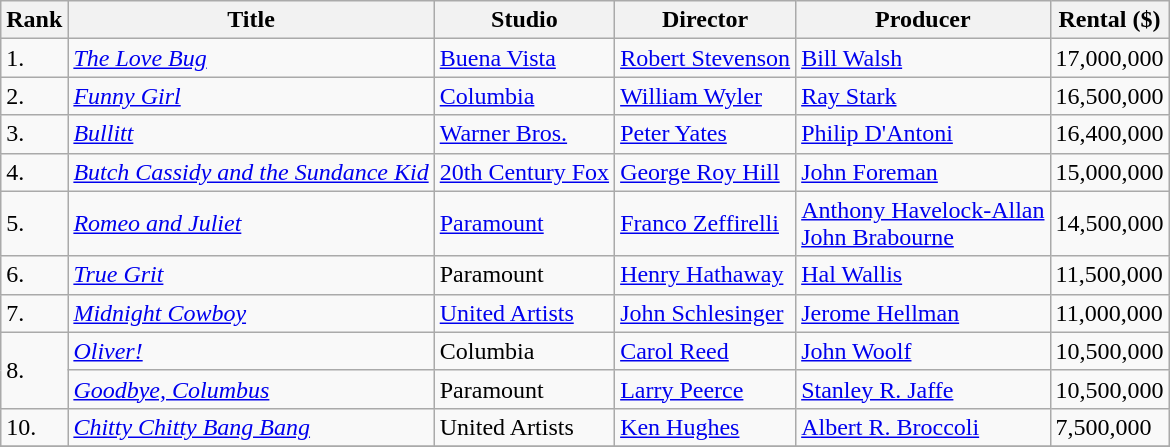<table class="wikitable">
<tr>
<th>Rank</th>
<th>Title</th>
<th>Studio</th>
<th>Director</th>
<th>Producer</th>
<th>Rental ($)</th>
</tr>
<tr>
<td>1.</td>
<td><em><a href='#'>The Love Bug</a></em></td>
<td><a href='#'>Buena Vista</a></td>
<td><a href='#'>Robert Stevenson</a></td>
<td><a href='#'>Bill Walsh</a></td>
<td>17,000,000</td>
</tr>
<tr>
<td>2.</td>
<td><em><a href='#'>Funny Girl</a></em></td>
<td><a href='#'>Columbia</a></td>
<td><a href='#'>William Wyler</a></td>
<td><a href='#'>Ray Stark</a></td>
<td>16,500,000</td>
</tr>
<tr>
<td>3.</td>
<td><em><a href='#'>Bullitt</a></em></td>
<td><a href='#'>Warner Bros.</a></td>
<td><a href='#'>Peter Yates</a></td>
<td><a href='#'>Philip D'Antoni</a></td>
<td>16,400,000</td>
</tr>
<tr>
<td>4.</td>
<td><em><a href='#'>Butch Cassidy and the Sundance Kid</a></em></td>
<td><a href='#'>20th Century Fox</a></td>
<td><a href='#'>George Roy Hill</a></td>
<td><a href='#'>John Foreman</a></td>
<td>15,000,000</td>
</tr>
<tr>
<td>5.</td>
<td><em><a href='#'>Romeo and Juliet</a></em></td>
<td><a href='#'>Paramount</a></td>
<td><a href='#'>Franco Zeffirelli</a></td>
<td><a href='#'>Anthony Havelock-Allan</a><br><a href='#'>John Brabourne</a></td>
<td>14,500,000</td>
</tr>
<tr>
<td>6.</td>
<td><em><a href='#'>True Grit</a></em></td>
<td>Paramount</td>
<td><a href='#'>Henry Hathaway</a></td>
<td><a href='#'>Hal Wallis</a></td>
<td>11,500,000</td>
</tr>
<tr>
<td>7.</td>
<td><em><a href='#'>Midnight Cowboy</a></em></td>
<td><a href='#'>United Artists</a></td>
<td><a href='#'>John Schlesinger</a></td>
<td><a href='#'>Jerome Hellman</a></td>
<td>11,000,000</td>
</tr>
<tr>
<td rowspan=2>8.</td>
<td><em><a href='#'>Oliver!</a></em></td>
<td>Columbia</td>
<td><a href='#'>Carol Reed</a></td>
<td><a href='#'>John Woolf</a></td>
<td>10,500,000</td>
</tr>
<tr>
<td><em><a href='#'>Goodbye, Columbus</a></em></td>
<td>Paramount</td>
<td><a href='#'>Larry Peerce</a></td>
<td><a href='#'>Stanley R. Jaffe</a></td>
<td>10,500,000</td>
</tr>
<tr>
<td>10.</td>
<td><em><a href='#'>Chitty Chitty Bang Bang</a></em></td>
<td>United Artists</td>
<td><a href='#'>Ken Hughes</a></td>
<td><a href='#'>Albert R. Broccoli</a></td>
<td>7,500,000</td>
</tr>
<tr>
</tr>
</table>
